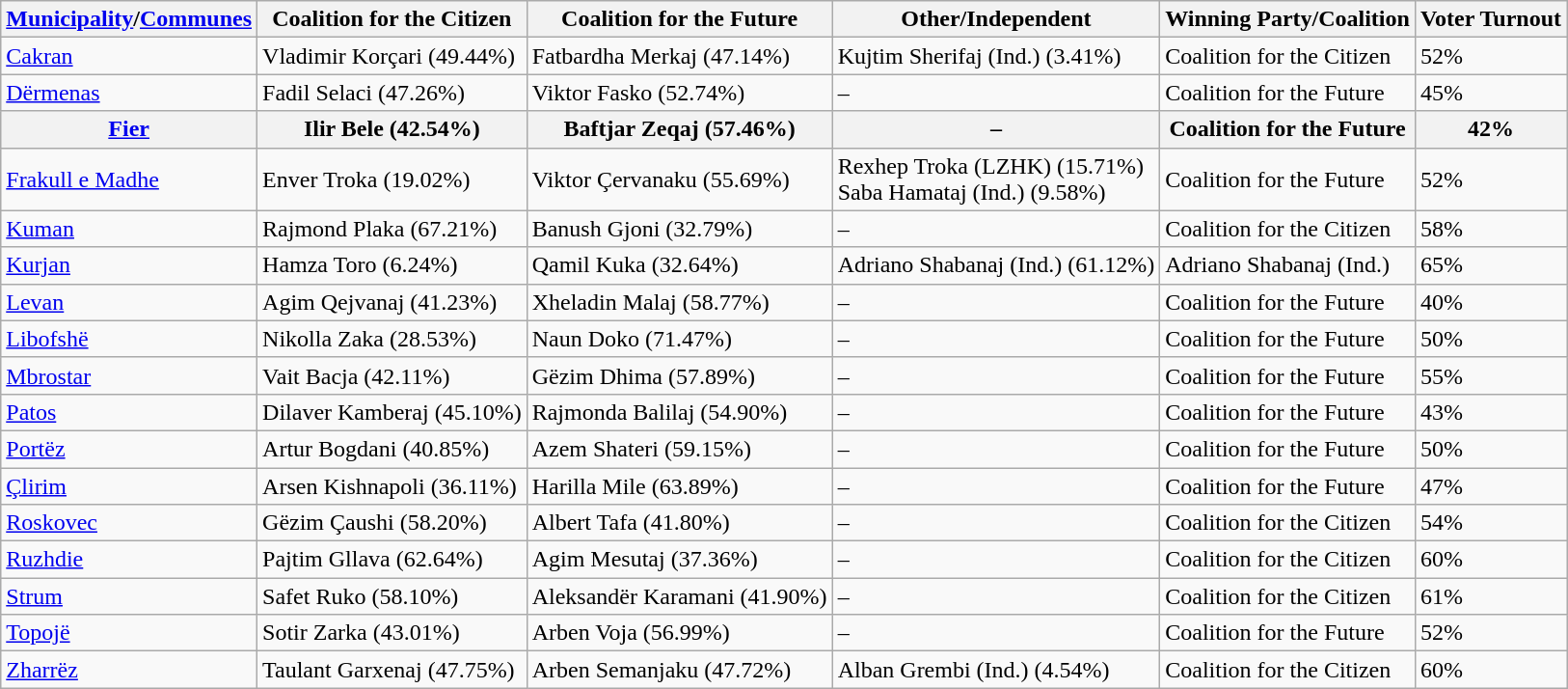<table class="wikitable">
<tr>
<th><a href='#'>Municipality</a>/<a href='#'>Communes</a></th>
<th>Coalition for the Citizen</th>
<th>Coalition for the Future</th>
<th>Other/Independent</th>
<th>Winning Party/Coalition</th>
<th>Voter Turnout</th>
</tr>
<tr>
<td><a href='#'>Cakran</a></td>
<td>Vladimir Korçari (49.44%)</td>
<td>Fatbardha Merkaj (47.14%)</td>
<td>Kujtim Sherifaj (Ind.) (3.41%)</td>
<td>Coalition for the Citizen</td>
<td>52%</td>
</tr>
<tr>
<td><a href='#'>Dërmenas</a></td>
<td>Fadil Selaci (47.26%)</td>
<td>Viktor Fasko (52.74%)</td>
<td>–</td>
<td>Coalition for the Future</td>
<td>45%</td>
</tr>
<tr>
<th><a href='#'>Fier</a></th>
<th>Ilir Bele (42.54%)</th>
<th>Baftjar Zeqaj (57.46%)</th>
<th>–</th>
<th>Coalition for the Future</th>
<th>42%</th>
</tr>
<tr>
<td><a href='#'>Frakull e Madhe</a></td>
<td>Enver Troka (19.02%)</td>
<td>Viktor Çervanaku (55.69%)</td>
<td>Rexhep Troka (LZHK) (15.71%)<br>Saba Hamataj (Ind.) (9.58%)</td>
<td>Coalition for the Future</td>
<td>52%</td>
</tr>
<tr>
<td><a href='#'>Kuman</a></td>
<td>Rajmond Plaka (67.21%)</td>
<td>Banush Gjoni (32.79%)</td>
<td>–</td>
<td>Coalition for the Citizen</td>
<td>58%</td>
</tr>
<tr>
<td><a href='#'>Kurjan</a></td>
<td>Hamza Toro (6.24%)</td>
<td>Qamil Kuka (32.64%)</td>
<td>Adriano Shabanaj (Ind.) (61.12%)</td>
<td>Adriano Shabanaj (Ind.)</td>
<td>65%</td>
</tr>
<tr>
<td><a href='#'>Levan</a></td>
<td>Agim Qejvanaj (41.23%)</td>
<td>Xheladin Malaj (58.77%)</td>
<td>–</td>
<td>Coalition for the Future</td>
<td>40%</td>
</tr>
<tr>
<td><a href='#'>Libofshë</a></td>
<td>Nikolla Zaka (28.53%)</td>
<td>Naun Doko (71.47%)</td>
<td>–</td>
<td>Coalition for the Future</td>
<td>50%</td>
</tr>
<tr>
<td><a href='#'>Mbrostar</a></td>
<td>Vait Bacja (42.11%)</td>
<td>Gëzim Dhima (57.89%)</td>
<td>–</td>
<td>Coalition for the Future</td>
<td>55%</td>
</tr>
<tr>
<td><a href='#'>Patos</a></td>
<td>Dilaver Kamberaj (45.10%)</td>
<td>Rajmonda Balilaj (54.90%)</td>
<td>–</td>
<td>Coalition for the Future</td>
<td>43%</td>
</tr>
<tr>
<td><a href='#'>Portëz</a></td>
<td>Artur Bogdani (40.85%)</td>
<td>Azem Shateri (59.15%)</td>
<td>–</td>
<td>Coalition for the Future</td>
<td>50%</td>
</tr>
<tr>
<td><a href='#'>Çlirim</a></td>
<td>Arsen Kishnapoli (36.11%)</td>
<td>Harilla Mile (63.89%)</td>
<td>–</td>
<td>Coalition for the Future</td>
<td>47%</td>
</tr>
<tr>
<td><a href='#'>Roskovec</a></td>
<td>Gëzim 	Çaushi (58.20%)</td>
<td>Albert Tafa (41.80%)</td>
<td>–</td>
<td>Coalition for the Citizen</td>
<td>54%</td>
</tr>
<tr>
<td><a href='#'>Ruzhdie</a></td>
<td>Pajtim Gllava (62.64%)</td>
<td>Agim Mesutaj (37.36%)</td>
<td>–</td>
<td>Coalition for the Citizen</td>
<td>60%</td>
</tr>
<tr>
<td><a href='#'>Strum</a></td>
<td>Safet Ruko (58.10%)</td>
<td>Aleksandër Karamani (41.90%)</td>
<td>–</td>
<td>Coalition for the Citizen</td>
<td>61%</td>
</tr>
<tr>
<td><a href='#'>Topojë</a></td>
<td>Sotir Zarka (43.01%)</td>
<td>Arben Voja (56.99%)</td>
<td>–</td>
<td>Coalition for the Future</td>
<td>52%</td>
</tr>
<tr>
<td><a href='#'>Zharrëz</a></td>
<td>Taulant Garxenaj (47.75%)</td>
<td>Arben Semanjaku (47.72%)</td>
<td>Alban Grembi (Ind.) (4.54%)</td>
<td>Coalition for the Citizen</td>
<td>60%</td>
</tr>
</table>
